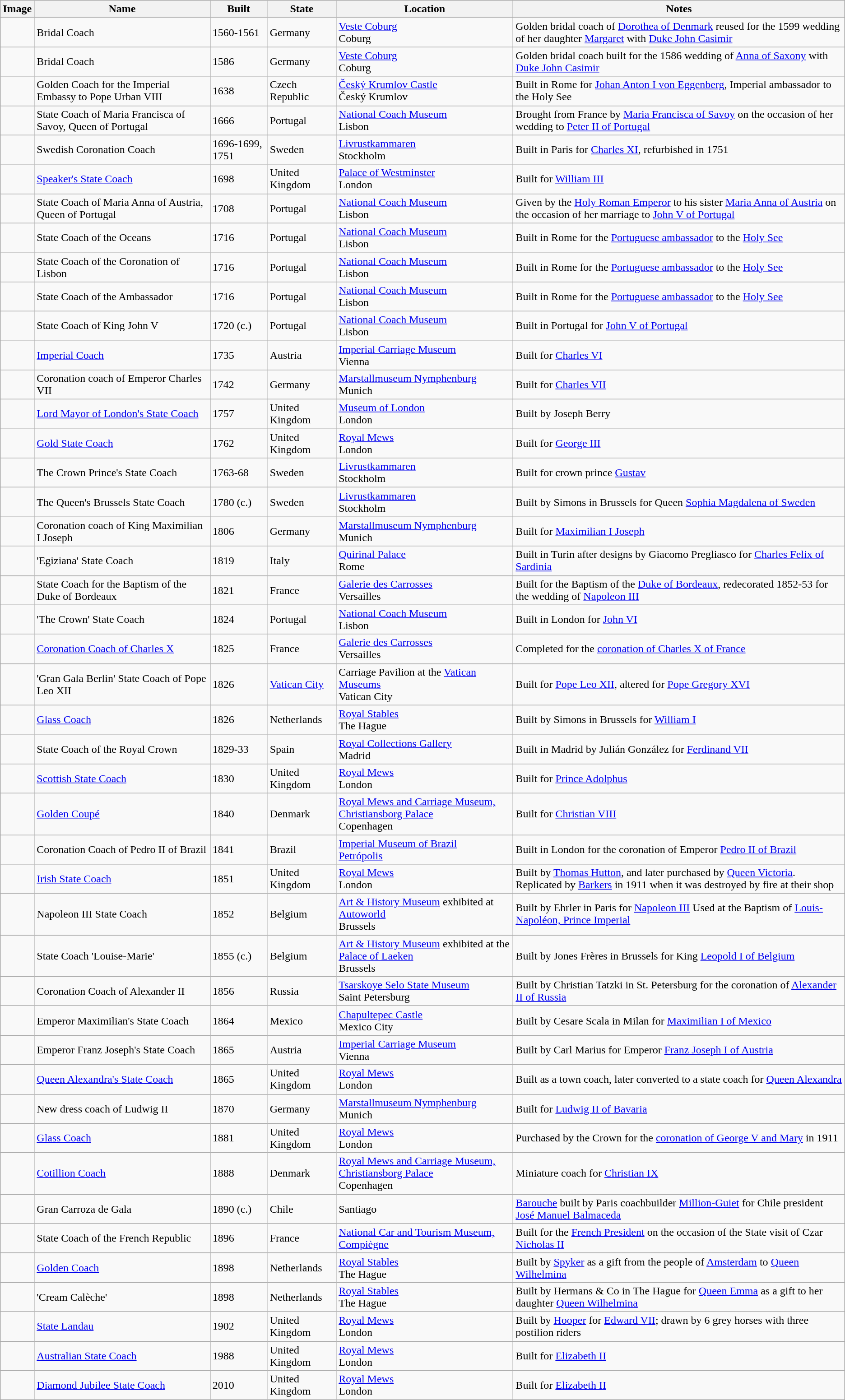<table class="wikitable sortable">
<tr>
<th class="unsortable">Image</th>
<th>Name</th>
<th>Built </th>
<th>State </th>
<th>Location</th>
<th class="unsortable">Notes</th>
</tr>
<tr>
<td></td>
<td>Bridal Coach</td>
<td>1560-1561</td>
<td>Germany</td>
<td><a href='#'>Veste Coburg</a><br>Coburg</td>
<td>Golden bridal coach of <a href='#'>Dorothea of Denmark</a> reused for the 1599 wedding of her daughter <a href='#'>Margaret</a> with <a href='#'>Duke John Casimir</a></td>
</tr>
<tr>
<td></td>
<td>Bridal Coach</td>
<td>1586</td>
<td>Germany</td>
<td><a href='#'>Veste Coburg</a><br>Coburg</td>
<td>Golden bridal coach built for the 1586 wedding of <a href='#'>Anna of Saxony</a> with <a href='#'>Duke John Casimir</a></td>
</tr>
<tr>
<td></td>
<td>Golden Coach for the Imperial Embassy to Pope Urban VIII</td>
<td>1638</td>
<td>Czech Republic</td>
<td><a href='#'>Český Krumlov Castle</a><br>Český Krumlov</td>
<td>Built in Rome for <a href='#'>Johan Anton I von Eggenberg</a>, Imperial ambassador to the Holy See</td>
</tr>
<tr>
<td></td>
<td>State Coach of Maria Francisca of Savoy, Queen of Portugal</td>
<td>1666</td>
<td>Portugal</td>
<td><a href='#'>National Coach Museum</a><br>Lisbon</td>
<td>Brought from France by <a href='#'>Maria Francisca of Savoy</a> on the occasion of her wedding to <a href='#'>Peter II of Portugal</a></td>
</tr>
<tr>
<td></td>
<td>Swedish Coronation Coach</td>
<td>1696-1699, 1751</td>
<td>Sweden</td>
<td><a href='#'>Livrustkammaren</a><br>Stockholm</td>
<td>Built in Paris for <a href='#'>Charles XI</a>, refurbished in 1751</td>
</tr>
<tr>
<td></td>
<td><a href='#'>Speaker's State Coach</a></td>
<td>1698</td>
<td>United Kingdom</td>
<td><a href='#'>Palace of Westminster</a><br>London</td>
<td>Built for <a href='#'>William III</a></td>
</tr>
<tr>
<td></td>
<td>State Coach of Maria Anna of Austria, Queen of Portugal</td>
<td>1708</td>
<td>Portugal</td>
<td><a href='#'>National Coach Museum</a><br>Lisbon</td>
<td>Given by the <a href='#'>Holy Roman Emperor</a> to his sister <a href='#'>Maria Anna of Austria</a> on the occasion of her marriage to <a href='#'>John V of Portugal</a></td>
</tr>
<tr>
<td></td>
<td>State Coach of the Oceans</td>
<td>1716</td>
<td>Portugal</td>
<td><a href='#'>National Coach Museum</a><br>Lisbon</td>
<td>Built in Rome for the <a href='#'>Portuguese ambassador</a> to the <a href='#'>Holy See</a></td>
</tr>
<tr>
<td></td>
<td>State Coach of the Coronation of Lisbon</td>
<td>1716</td>
<td>Portugal</td>
<td><a href='#'>National Coach Museum</a><br>Lisbon</td>
<td>Built in Rome for the <a href='#'>Portuguese ambassador</a> to the <a href='#'>Holy See</a></td>
</tr>
<tr>
<td></td>
<td>State Coach of the Ambassador</td>
<td>1716</td>
<td>Portugal</td>
<td><a href='#'>National Coach Museum</a><br>Lisbon</td>
<td>Built in Rome for the <a href='#'>Portuguese ambassador</a> to the <a href='#'>Holy See</a></td>
</tr>
<tr>
<td></td>
<td>State Coach of King John V</td>
<td>1720 (c.)</td>
<td>Portugal</td>
<td><a href='#'>National Coach Museum</a><br>Lisbon</td>
<td>Built in Portugal for <a href='#'>John V of Portugal</a></td>
</tr>
<tr>
<td></td>
<td><a href='#'>Imperial Coach</a></td>
<td>1735</td>
<td>Austria</td>
<td><a href='#'>Imperial Carriage Museum</a><br>Vienna</td>
<td>Built for <a href='#'>Charles VI</a></td>
</tr>
<tr>
<td></td>
<td>Coronation coach of Emperor Charles VII</td>
<td>1742</td>
<td>Germany</td>
<td><a href='#'>Marstallmuseum Nymphenburg</a><br>Munich</td>
<td>Built for <a href='#'>Charles VII</a></td>
</tr>
<tr>
<td></td>
<td><a href='#'>Lord Mayor of London's State Coach</a></td>
<td>1757</td>
<td>United Kingdom</td>
<td><a href='#'>Museum of London</a><br>London</td>
<td>Built by Joseph Berry </td>
</tr>
<tr>
<td></td>
<td><a href='#'>Gold State Coach</a></td>
<td>1762</td>
<td>United Kingdom</td>
<td><a href='#'>Royal Mews</a><br>London</td>
<td>Built for <a href='#'>George III</a> </td>
</tr>
<tr>
<td></td>
<td>The Crown Prince's State Coach</td>
<td>1763-68</td>
<td>Sweden</td>
<td><a href='#'>Livrustkammaren</a><br>Stockholm</td>
<td>Built for crown prince <a href='#'>Gustav</a></td>
</tr>
<tr>
<td></td>
<td>The Queen's Brussels State Coach</td>
<td>1780 (c.)</td>
<td>Sweden</td>
<td><a href='#'>Livrustkammaren</a><br>Stockholm</td>
<td>Built by Simons in Brussels for Queen <a href='#'>Sophia Magdalena of Sweden</a></td>
</tr>
<tr>
<td></td>
<td>Coronation coach of King Maximilian I Joseph</td>
<td>1806</td>
<td>Germany</td>
<td><a href='#'>Marstallmuseum Nymphenburg</a><br>Munich</td>
<td>Built for <a href='#'>Maximilian I Joseph</a></td>
</tr>
<tr>
<td></td>
<td>'Egiziana' State Coach</td>
<td>1819</td>
<td>Italy</td>
<td><a href='#'>Quirinal Palace</a><br>Rome</td>
<td>Built in Turin after designs by Giacomo Pregliasco for <a href='#'>Charles Felix of Sardinia</a></td>
</tr>
<tr>
<td></td>
<td>State Coach for the Baptism of the Duke of Bordeaux</td>
<td>1821</td>
<td>France</td>
<td><a href='#'>Galerie des Carrosses</a><br>Versailles</td>
<td>Built for the Baptism of the <a href='#'>Duke of Bordeaux</a>, redecorated 1852-53 for the wedding of <a href='#'>Napoleon III</a></td>
</tr>
<tr>
<td></td>
<td>'The Crown' State Coach</td>
<td>1824</td>
<td>Portugal</td>
<td><a href='#'>National Coach Museum</a><br>Lisbon</td>
<td>Built in London for <a href='#'>John VI</a></td>
</tr>
<tr>
<td></td>
<td><a href='#'>Coronation Coach of Charles X</a></td>
<td>1825</td>
<td>France</td>
<td><a href='#'>Galerie des Carrosses</a><br>Versailles</td>
<td>Completed for the <a href='#'>coronation of Charles X of France</a></td>
</tr>
<tr>
<td></td>
<td>'Gran Gala Berlin' State Coach of Pope Leo XII</td>
<td>1826</td>
<td><a href='#'>Vatican City</a></td>
<td>Carriage Pavilion at the <a href='#'>Vatican Museums</a><br>Vatican City</td>
<td>Built for <a href='#'>Pope Leo XII</a>, altered for <a href='#'>Pope Gregory XVI</a></td>
</tr>
<tr>
<td></td>
<td><a href='#'>Glass Coach</a></td>
<td>1826</td>
<td>Netherlands</td>
<td><a href='#'>Royal Stables</a><br>The Hague</td>
<td>Built by Simons in Brussels for <a href='#'>William I</a></td>
</tr>
<tr>
<td></td>
<td>State Coach of the Royal Crown</td>
<td>1829-33</td>
<td>Spain</td>
<td><a href='#'>Royal Collections Gallery</a><br>Madrid</td>
<td>Built in Madrid by Julián González for <a href='#'>Ferdinand VII</a></td>
</tr>
<tr>
<td></td>
<td><a href='#'>Scottish State Coach</a></td>
<td>1830</td>
<td>United Kingdom</td>
<td><a href='#'>Royal Mews</a><br>London</td>
<td>Built for <a href='#'>Prince Adolphus</a></td>
</tr>
<tr>
<td></td>
<td><a href='#'>Golden Coupé</a></td>
<td>1840</td>
<td>Denmark</td>
<td><a href='#'>Royal Mews and Carriage Museum,<br>Christiansborg Palace</a><br>Copenhagen</td>
<td>Built for <a href='#'>Christian VIII</a></td>
</tr>
<tr>
<td></td>
<td>Coronation Coach of Pedro II of Brazil</td>
<td>1841</td>
<td>Brazil</td>
<td><a href='#'>Imperial Museum of Brazil</a><br><a href='#'>Petrópolis</a></td>
<td>Built in London for the coronation of Emperor <a href='#'>Pedro II of Brazil</a></td>
</tr>
<tr>
<td></td>
<td><a href='#'>Irish State Coach</a></td>
<td>1851</td>
<td>United Kingdom</td>
<td><a href='#'>Royal Mews</a><br>London</td>
<td>Built by <a href='#'>Thomas Hutton</a>, and later purchased by <a href='#'>Queen Victoria</a>.<br>Replicated by <a href='#'>Barkers</a> in 1911 when it was destroyed by fire at their shop </td>
</tr>
<tr>
<td></td>
<td>Napoleon III State Coach</td>
<td>1852</td>
<td>Belgium</td>
<td><a href='#'>Art & History Museum</a> exhibited at <a href='#'>Autoworld</a><br>Brussels</td>
<td>Built by Ehrler in Paris for <a href='#'>Napoleon III</a> Used at the Baptism of <a href='#'>Louis-Napoléon, Prince Imperial</a></td>
</tr>
<tr>
<td></td>
<td>State Coach 'Louise-Marie'</td>
<td>1855 (c.)</td>
<td>Belgium</td>
<td><a href='#'>Art & History Museum</a> exhibited at the <a href='#'>Palace of Laeken</a><br>Brussels</td>
<td>Built by Jones Frères in Brussels for King <a href='#'>Leopold I of Belgium</a></td>
</tr>
<tr>
<td></td>
<td>Coronation Coach of Alexander II</td>
<td>1856</td>
<td>Russia</td>
<td><a href='#'>Tsarskoye Selo State Museum</a><br>Saint Petersburg</td>
<td>Built by Christian Tatzki in St. Petersburg for the coronation of <a href='#'>Alexander II of Russia</a></td>
</tr>
<tr>
<td></td>
<td>Emperor Maximilian's State Coach</td>
<td>1864</td>
<td>Mexico</td>
<td><a href='#'>Chapultepec Castle</a><br>Mexico City</td>
<td>Built by Cesare Scala in Milan for <a href='#'>Maximilian I of Mexico</a></td>
</tr>
<tr>
<td></td>
<td>Emperor Franz Joseph's State Coach</td>
<td>1865</td>
<td>Austria</td>
<td><a href='#'>Imperial Carriage Museum</a><br>Vienna</td>
<td>Built by Carl Marius for Emperor <a href='#'>Franz Joseph I of Austria</a></td>
</tr>
<tr>
<td></td>
<td><a href='#'>Queen Alexandra's State Coach</a></td>
<td>1865</td>
<td>United Kingdom</td>
<td><a href='#'>Royal Mews</a><br>London</td>
<td>Built as a town coach, later converted to a state coach for <a href='#'>Queen Alexandra</a></td>
</tr>
<tr>
<td></td>
<td>New dress coach of Ludwig II</td>
<td>1870</td>
<td>Germany</td>
<td><a href='#'>Marstallmuseum Nymphenburg</a><br>Munich</td>
<td>Built for <a href='#'>Ludwig II of Bavaria</a> </td>
</tr>
<tr>
<td></td>
<td><a href='#'>Glass Coach</a></td>
<td>1881</td>
<td>United Kingdom</td>
<td><a href='#'>Royal Mews</a><br>London</td>
<td>Purchased by the Crown for the <a href='#'>coronation of George V and Mary</a> in 1911</td>
</tr>
<tr>
<td></td>
<td><a href='#'>Cotillion Coach</a></td>
<td>1888</td>
<td>Denmark</td>
<td><a href='#'>Royal Mews and Carriage Museum,<br>Christiansborg Palace</a><br>Copenhagen</td>
<td>Miniature coach for <a href='#'>Christian IX</a></td>
</tr>
<tr>
<td></td>
<td>Gran Carroza de Gala</td>
<td>1890 (c.)</td>
<td>Chile</td>
<td>Santiago</td>
<td><a href='#'>Barouche</a> built by Paris coachbuilder <a href='#'>Million-Guiet</a> for Chile president <a href='#'>José Manuel Balmaceda</a></td>
</tr>
<tr>
<td></td>
<td>State Coach of the French Republic</td>
<td>1896</td>
<td>France</td>
<td><a href='#'>National Car and Tourism Museum, Compiègne</a></td>
<td>Built for the <a href='#'>French President</a> on the occasion of the State visit of Czar <a href='#'>Nicholas II</a></td>
</tr>
<tr>
<td></td>
<td><a href='#'>Golden Coach</a></td>
<td>1898</td>
<td>Netherlands</td>
<td><a href='#'>Royal Stables</a><br>The Hague</td>
<td>Built by <a href='#'>Spyker</a> as a gift from the people of <a href='#'>Amsterdam</a> to <a href='#'>Queen Wilhelmina</a></td>
</tr>
<tr>
<td></td>
<td>'Cream Calèche'</td>
<td>1898</td>
<td>Netherlands</td>
<td><a href='#'>Royal Stables</a><br>The Hague</td>
<td>Built by Hermans & Co in The Hague for <a href='#'>Queen Emma</a> as a gift to her daughter <a href='#'>Queen Wilhelmina</a></td>
</tr>
<tr>
<td></td>
<td><a href='#'>State Landau</a></td>
<td>1902</td>
<td>United Kingdom</td>
<td><a href='#'>Royal Mews</a><br>London</td>
<td>Built by <a href='#'>Hooper</a> for <a href='#'>Edward VII</a>; drawn by 6 grey horses with three postilion riders </td>
</tr>
<tr>
<td></td>
<td><a href='#'>Australian State Coach</a></td>
<td>1988</td>
<td>United Kingdom</td>
<td><a href='#'>Royal Mews</a><br>London</td>
<td>Built for <a href='#'>Elizabeth II</a></td>
</tr>
<tr>
<td></td>
<td><a href='#'>Diamond Jubilee State Coach</a></td>
<td>2010</td>
<td>United Kingdom</td>
<td><a href='#'>Royal Mews</a><br>London</td>
<td>Built for <a href='#'>Elizabeth II</a></td>
</tr>
</table>
